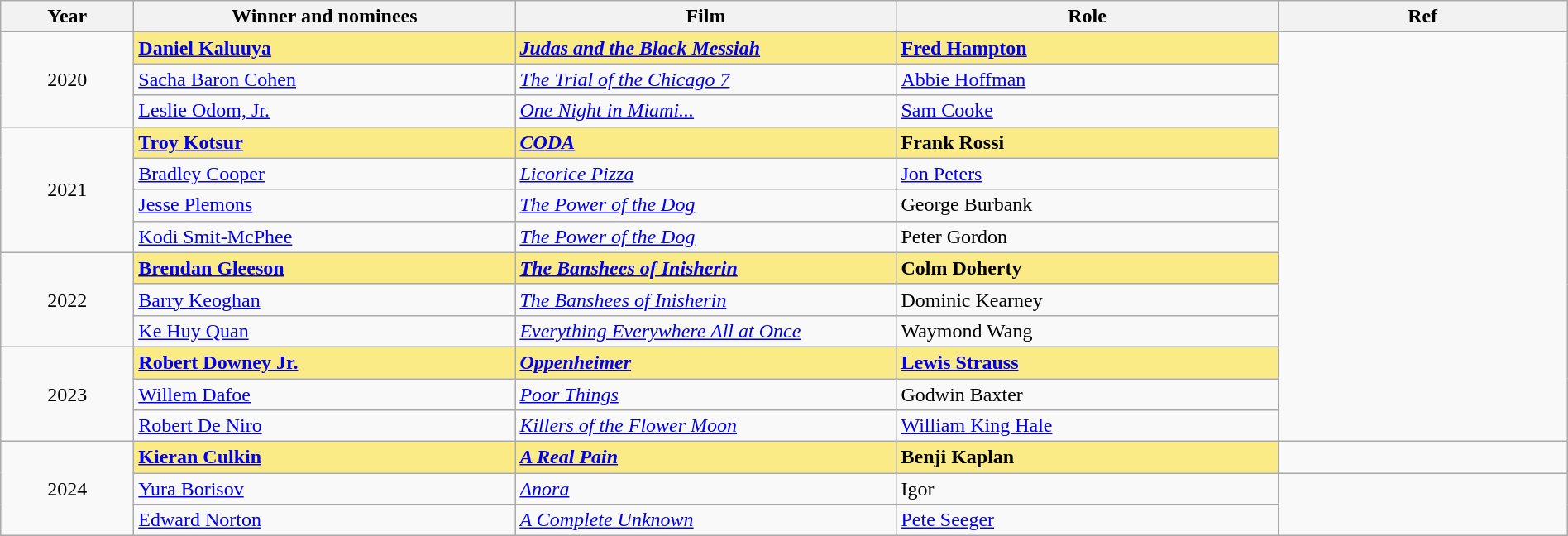<table class="wikitable" width="100%" cellpadding="5">
<tr>
<th width="100"><strong>Year</strong></th>
<th width="300"><strong>Winner and nominees</strong></th>
<th width="300"><strong>Film</strong></th>
<th width="300"><strong>Role</strong></th>
<th>Ref</th>
</tr>
<tr>
<td rowspan="4" style="text-align:center;">2020</td>
</tr>
<tr>
<td style="background:#FAEB86;"><strong><a href='#'>Daniel Kaluuya</a></strong></td>
<td style="background:#FAEB86;"><strong><em><a href='#'>Judas and the Black Messiah</a></em></strong></td>
<td style="background:#FAEB86;"><strong><a href='#'>Fred Hampton</a></strong></td>
</tr>
<tr>
<td><a href='#'>Sacha Baron Cohen</a></td>
<td><em><a href='#'>The Trial of the Chicago 7</a></em></td>
<td><a href='#'>Abbie Hoffman</a></td>
</tr>
<tr>
<td><a href='#'>Leslie Odom, Jr.</a></td>
<td><em><a href='#'>One Night in Miami...</a></em></td>
<td><a href='#'>Sam Cooke</a></td>
</tr>
<tr>
<td rowspan="4" style="text-align:center;">2021</td>
<td style="background:#FAEB86;"><strong><a href='#'>Troy Kotsur</a></strong></td>
<td style="background:#FAEB86;"><strong><em><a href='#'>CODA</a></em></strong></td>
<td style="background:#FAEB86;"><strong>Frank Rossi</strong></td>
</tr>
<tr>
<td><a href='#'>Bradley Cooper</a></td>
<td><em><a href='#'>Licorice Pizza</a></em></td>
<td><a href='#'>Jon Peters</a></td>
</tr>
<tr>
<td><a href='#'>Jesse Plemons</a></td>
<td><em><a href='#'>The Power of the Dog</a></em></td>
<td>George Burbank</td>
</tr>
<tr>
<td><a href='#'>Kodi Smit-McPhee</a></td>
<td><em><a href='#'>The Power of the Dog</a></em></td>
<td>Peter Gordon</td>
</tr>
<tr>
<td rowspan="3" style="text-align:center;">2022</td>
<td style="background:#FAEB86;"><strong><a href='#'>Brendan Gleeson</a></strong></td>
<td style="background:#FAEB86;"><strong><em><a href='#'>The Banshees of Inisherin</a></em></strong></td>
<td style="background:#FAEB86;"><strong>Colm Doherty</strong></td>
</tr>
<tr>
<td><a href='#'>Barry Keoghan</a></td>
<td><em><a href='#'>The Banshees of Inisherin</a></em></td>
<td>Dominic Kearney</td>
</tr>
<tr>
<td><a href='#'>Ke Huy Quan</a></td>
<td><em><a href='#'>Everything Everywhere All at Once</a></em></td>
<td>Waymond Wang</td>
</tr>
<tr>
<td rowspan="3" style="text-align:center;">2023</td>
<td style="background:#FAEB86;"><strong><a href='#'>Robert Downey Jr.</a></strong></td>
<td style="background:#FAEB86;"><strong><em><a href='#'>Oppenheimer</a></em></strong></td>
<td style="background:#FAEB86;"><strong><a href='#'>Lewis Strauss</a></strong></td>
</tr>
<tr>
<td><a href='#'>Willem Dafoe</a></td>
<td><em><a href='#'>Poor Things</a></em></td>
<td>Godwin Baxter</td>
</tr>
<tr>
<td><a href='#'>Robert De Niro</a></td>
<td><em><a href='#'>Killers of the Flower Moon</a></em></td>
<td><a href='#'>William King Hale</a></td>
</tr>
<tr>
<td rowspan="3" style="text-align:center;">2024</td>
<td style="background:#FAEB86;"><strong><a href='#'>Kieran Culkin</a></strong></td>
<td style="background:#FAEB86;"><strong><em><a href='#'>A Real Pain</a></em></strong></td>
<td style="background:#FAEB86;"><strong>Benji Kaplan</strong></td>
<td></td>
</tr>
<tr>
<td><a href='#'>Yura Borisov</a></td>
<td><em><a href='#'>Anora</a></em></td>
<td>Igor</td>
<td rowspan=2></td>
</tr>
<tr>
<td><a href='#'>Edward Norton</a></td>
<td><em><a href='#'>A Complete Unknown</a></em></td>
<td><a href='#'>Pete Seeger</a></td>
</tr>
</table>
